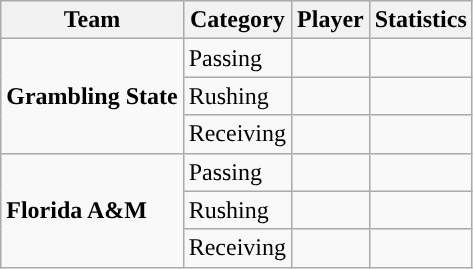<table class="wikitable" style="float: left;">
<tr>
<th>Team</th>
<th>Category</th>
<th>Player</th>
<th>Statistics</th>
</tr>
<tr>
<td rowspan=3><strong>Grambling State</strong></td>
<td>Passing</td>
<td> </td>
<td> </td>
</tr>
<tr>
<td>Rushing</td>
<td> </td>
<td> </td>
</tr>
<tr>
<td>Receiving</td>
<td> </td>
<td> </td>
</tr>
<tr>
<td rowspan=3><strong>Florida A&M</strong></td>
<td>Passing</td>
<td> </td>
<td> </td>
</tr>
<tr>
<td>Rushing</td>
<td> </td>
<td> </td>
</tr>
<tr>
<td>Receiving</td>
<td> </td>
<td> </td>
</tr>
</table>
